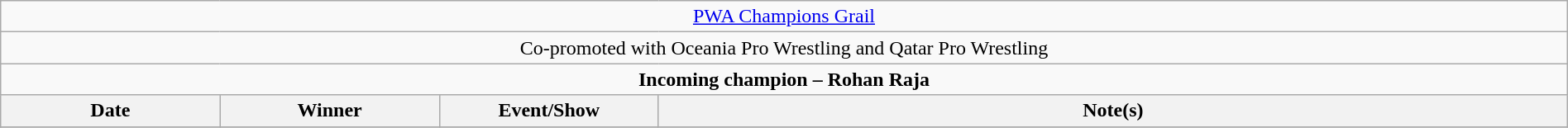<table class="wikitable" style="text-align:center; width:100%;">
<tr>
<td colspan="4" style="text-align: center;"><a href='#'>PWA Champions Grail</a></td>
</tr>
<tr>
<td colspan="4" style="text-align: center;">Co-promoted with Oceania Pro Wrestling and Qatar Pro Wrestling</td>
</tr>
<tr>
<td colspan="4" style="text-align: center;"><strong>Incoming champion – Rohan Raja</strong></td>
</tr>
<tr>
<th width=14%>Date</th>
<th width=14%>Winner</th>
<th width=14%>Event/Show</th>
<th width=58%>Note(s)</th>
</tr>
<tr>
</tr>
</table>
